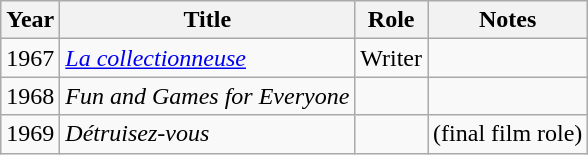<table class="wikitable">
<tr>
<th>Year</th>
<th>Title</th>
<th>Role</th>
<th>Notes</th>
</tr>
<tr>
<td>1967</td>
<td><em><a href='#'>La collectionneuse</a></em></td>
<td>Writer</td>
<td></td>
</tr>
<tr>
<td>1968</td>
<td><em>Fun and Games for Everyone</em></td>
<td></td>
<td></td>
</tr>
<tr>
<td>1969</td>
<td><em>Détruisez-vous</em></td>
<td></td>
<td>(final film role)</td>
</tr>
</table>
